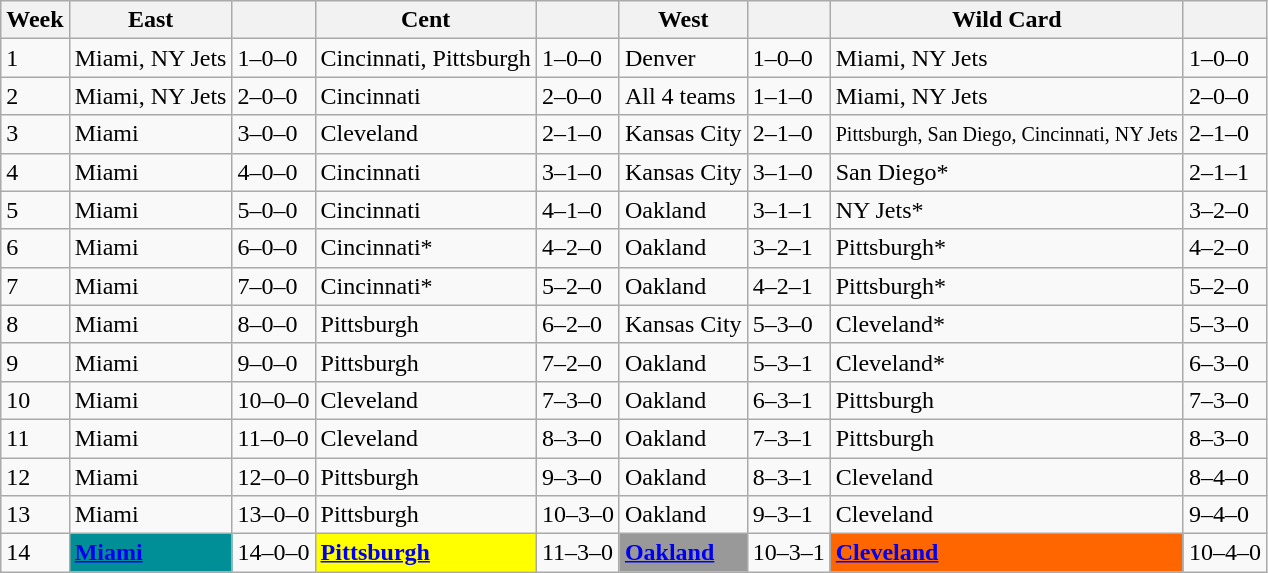<table class="wikitable">
<tr>
<th>Week</th>
<th>East</th>
<th></th>
<th>Cent</th>
<th></th>
<th>West</th>
<th></th>
<th>Wild Card</th>
<th></th>
</tr>
<tr>
<td>1</td>
<td>Miami, NY Jets</td>
<td>1–0–0</td>
<td>Cincinnati, Pittsburgh</td>
<td>1–0–0</td>
<td>Denver</td>
<td>1–0–0</td>
<td>Miami, NY Jets</td>
<td>1–0–0</td>
</tr>
<tr>
<td>2</td>
<td>Miami, NY Jets</td>
<td>2–0–0</td>
<td>Cincinnati</td>
<td>2–0–0</td>
<td>All 4 teams</td>
<td>1–1–0</td>
<td>Miami, NY Jets</td>
<td>2–0–0</td>
</tr>
<tr>
<td>3</td>
<td>Miami</td>
<td>3–0–0</td>
<td>Cleveland</td>
<td>2–1–0</td>
<td>Kansas City</td>
<td>2–1–0</td>
<td><small>Pittsburgh, San Diego, Cincinnati, NY Jets</small></td>
<td>2–1–0</td>
</tr>
<tr>
<td>4</td>
<td>Miami</td>
<td>4–0–0</td>
<td>Cincinnati</td>
<td>3–1–0</td>
<td>Kansas City</td>
<td>3–1–0</td>
<td>San Diego*</td>
<td>2–1–1</td>
</tr>
<tr>
<td>5</td>
<td>Miami</td>
<td>5–0–0</td>
<td>Cincinnati</td>
<td>4–1–0</td>
<td>Oakland</td>
<td>3–1–1</td>
<td>NY Jets*</td>
<td>3–2–0</td>
</tr>
<tr>
<td>6</td>
<td>Miami</td>
<td>6–0–0</td>
<td>Cincinnati*</td>
<td>4–2–0</td>
<td>Oakland</td>
<td>3–2–1</td>
<td>Pittsburgh*</td>
<td>4–2–0</td>
</tr>
<tr>
<td>7</td>
<td>Miami</td>
<td>7–0–0</td>
<td>Cincinnati*</td>
<td>5–2–0</td>
<td>Oakland</td>
<td>4–2–1</td>
<td>Pittsburgh*</td>
<td>5–2–0</td>
</tr>
<tr>
<td>8</td>
<td>Miami</td>
<td>8–0–0</td>
<td>Pittsburgh</td>
<td>6–2–0</td>
<td>Kansas City</td>
<td>5–3–0</td>
<td>Cleveland*</td>
<td>5–3–0</td>
</tr>
<tr>
<td>9</td>
<td>Miami</td>
<td>9–0–0</td>
<td>Pittsburgh</td>
<td>7–2–0</td>
<td>Oakland</td>
<td>5–3–1</td>
<td>Cleveland*</td>
<td>6–3–0</td>
</tr>
<tr>
<td>10</td>
<td>Miami</td>
<td>10–0–0</td>
<td>Cleveland</td>
<td>7–3–0</td>
<td>Oakland</td>
<td>6–3–1</td>
<td>Pittsburgh</td>
<td>7–3–0</td>
</tr>
<tr>
<td>11</td>
<td>Miami</td>
<td>11–0–0</td>
<td>Cleveland</td>
<td>8–3–0</td>
<td>Oakland</td>
<td>7–3–1</td>
<td>Pittsburgh</td>
<td>8–3–0</td>
</tr>
<tr>
<td>12</td>
<td>Miami</td>
<td>12–0–0</td>
<td>Pittsburgh</td>
<td>9–3–0</td>
<td>Oakland</td>
<td>8–3–1</td>
<td>Cleveland</td>
<td>8–4–0</td>
</tr>
<tr>
<td>13</td>
<td>Miami</td>
<td>13–0–0</td>
<td>Pittsburgh</td>
<td>10–3–0</td>
<td>Oakland</td>
<td>9–3–1</td>
<td>Cleveland</td>
<td>9–4–0</td>
</tr>
<tr>
<td>14</td>
<td bgcolor="#008E97"><strong><a href='#'><span>Miami</span></a></strong></td>
<td>14–0–0</td>
<td bgcolor="#FFFF00"><strong><a href='#'><span>Pittsburgh</span></a></strong></td>
<td>11–3–0</td>
<td bgcolor="#999999"><strong><a href='#'><span>Oakland</span></a></strong></td>
<td>10–3–1</td>
<td bgcolor="#FF6600"><strong><a href='#'><span>Cleveland</span></a></strong></td>
<td>10–4–0</td>
</tr>
</table>
